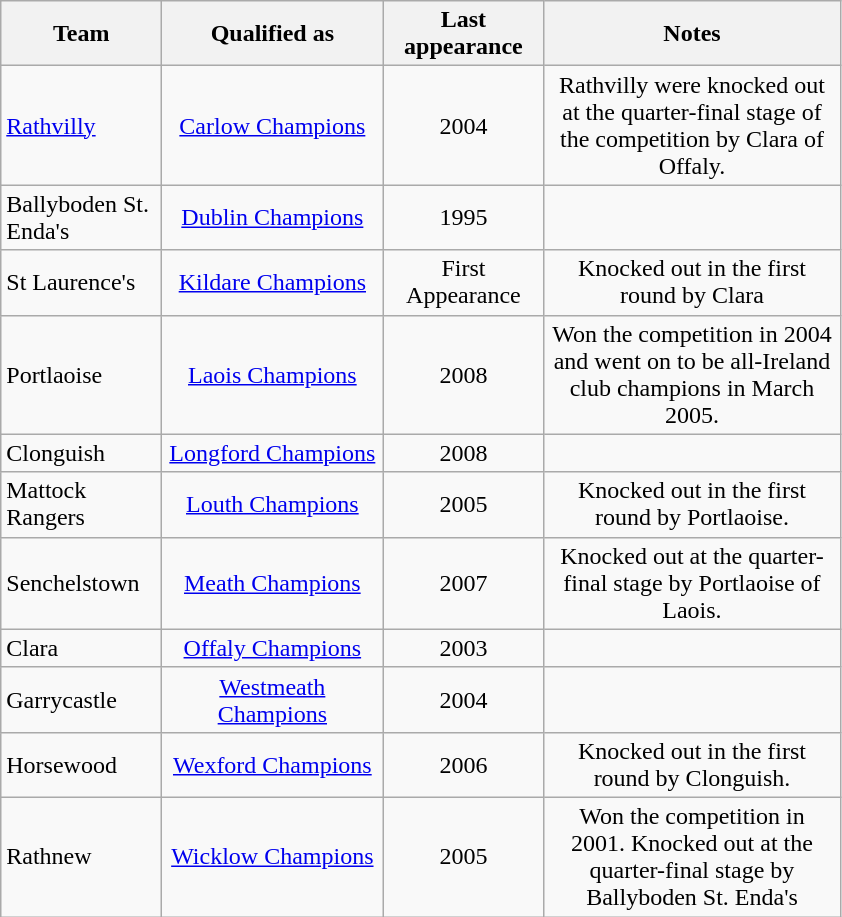<table class="wikitable sortable" style="text-align: center;">
<tr>
<th width=100>Team</th>
<th width=140>Qualified as</th>
<th width=100>Last appearance</th>
<th width=190>Notes</th>
</tr>
<tr>
<td align="left"><a href='#'>Rathvilly</a></td>
<td><a href='#'>Carlow Champions</a></td>
<td>2004</td>
<td>Rathvilly were knocked out at the quarter-final stage of the competition by Clara of Offaly.</td>
</tr>
<tr>
<td align="left">Ballyboden St. Enda's</td>
<td><a href='#'>Dublin Champions</a></td>
<td>1995</td>
<td></td>
</tr>
<tr>
<td align="left">St Laurence's</td>
<td><a href='#'>Kildare Champions</a></td>
<td>First Appearance</td>
<td>Knocked out in the first round by Clara</td>
</tr>
<tr>
<td align="left">Portlaoise</td>
<td><a href='#'>Laois Champions</a></td>
<td>2008</td>
<td>Won the competition in 2004 and went on to be all-Ireland club champions in March 2005.</td>
</tr>
<tr>
<td align="left">Clonguish</td>
<td><a href='#'>Longford Champions</a></td>
<td>2008</td>
<td></td>
</tr>
<tr>
<td align="left">Mattock Rangers</td>
<td><a href='#'>Louth Champions</a></td>
<td>2005</td>
<td>Knocked out in the first round by Portlaoise.</td>
</tr>
<tr>
<td align="left">Senchelstown</td>
<td><a href='#'>Meath Champions</a></td>
<td>2007</td>
<td>Knocked out at the quarter-final stage by Portlaoise of Laois.</td>
</tr>
<tr>
<td align="left">Clara</td>
<td><a href='#'>Offaly Champions</a></td>
<td>2003</td>
<td></td>
</tr>
<tr>
<td align="left">Garrycastle</td>
<td><a href='#'>Westmeath Champions</a></td>
<td>2004</td>
<td></td>
</tr>
<tr>
<td align="left">Horsewood</td>
<td><a href='#'>Wexford Champions</a></td>
<td>2006</td>
<td>Knocked out in the first round by Clonguish.</td>
</tr>
<tr>
<td align="left">Rathnew</td>
<td><a href='#'>Wicklow Champions</a></td>
<td>2005</td>
<td>Won the competition in 2001. Knocked out at the quarter-final stage by Ballyboden St. Enda's</td>
</tr>
</table>
